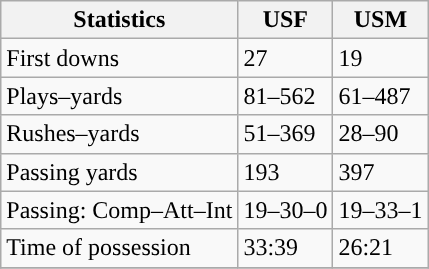<table class="wikitable" style="float: left;">
<tr>
<th>Statistics</th>
<th>USF</th>
<th>USM</th>
</tr>
<tr>
<td>First downs</td>
<td>27</td>
<td>19</td>
</tr>
<tr>
<td>Plays–yards</td>
<td>81–562</td>
<td>61–487</td>
</tr>
<tr>
<td>Rushes–yards</td>
<td>51–369</td>
<td>28–90</td>
</tr>
<tr>
<td>Passing yards</td>
<td>193</td>
<td>397</td>
</tr>
<tr>
<td>Passing: Comp–Att–Int</td>
<td>19–30–0</td>
<td>19–33–1</td>
</tr>
<tr>
<td>Time of possession</td>
<td>33:39</td>
<td>26:21</td>
</tr>
<tr>
</tr>
</table>
